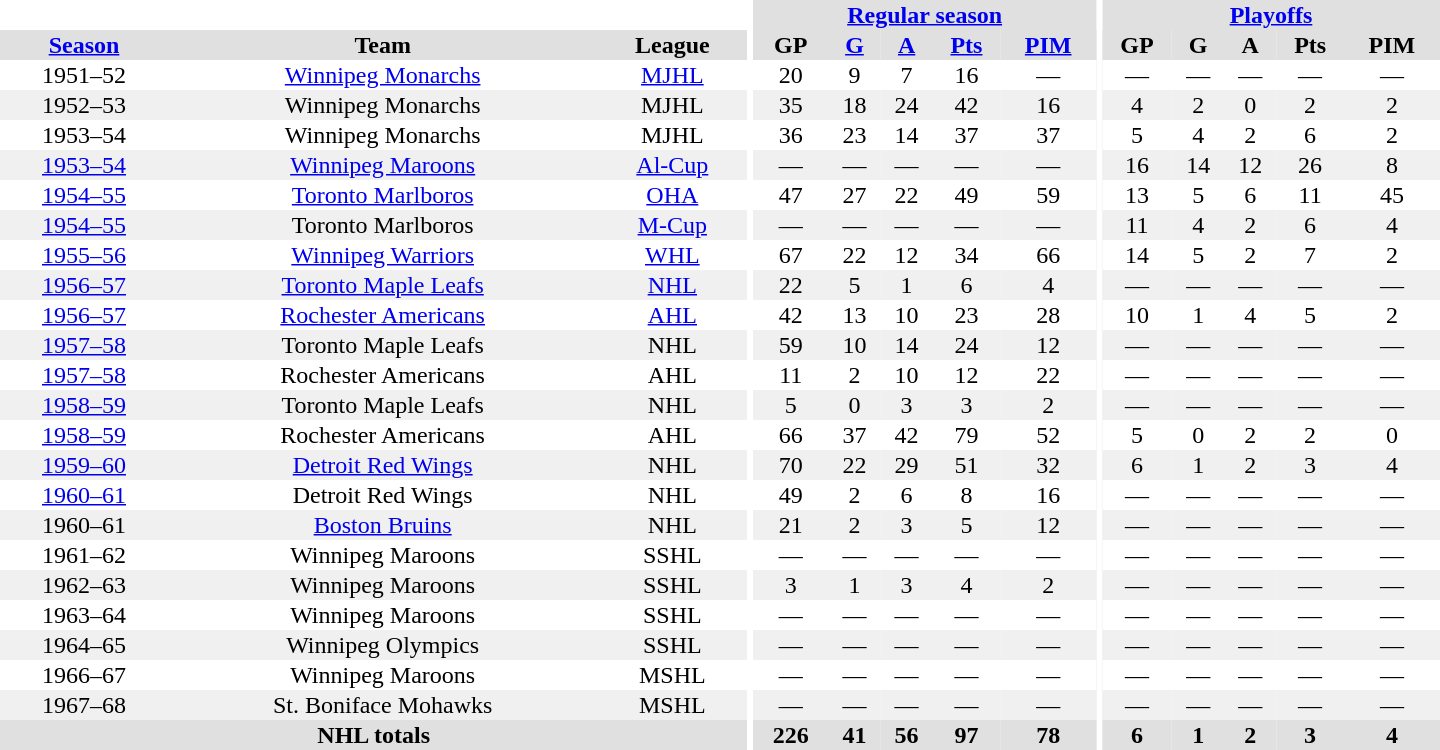<table border="0" cellpadding="1" cellspacing="0" style="text-align:center; width:60em">
<tr bgcolor="#e0e0e0">
<th colspan="3" bgcolor="#ffffff"></th>
<th rowspan="100" bgcolor="#ffffff"></th>
<th colspan="5"><a href='#'>Regular season</a></th>
<th rowspan="100" bgcolor="#ffffff"></th>
<th colspan="5"><a href='#'>Playoffs</a></th>
</tr>
<tr bgcolor="#e0e0e0">
<th><a href='#'>Season</a></th>
<th>Team</th>
<th>League</th>
<th>GP</th>
<th><a href='#'>G</a></th>
<th><a href='#'>A</a></th>
<th><a href='#'>Pts</a></th>
<th><a href='#'>PIM</a></th>
<th>GP</th>
<th>G</th>
<th>A</th>
<th>Pts</th>
<th>PIM</th>
</tr>
<tr>
<td>1951–52</td>
<td><a href='#'>Winnipeg Monarchs</a></td>
<td><a href='#'>MJHL</a></td>
<td>20</td>
<td>9</td>
<td>7</td>
<td>16</td>
<td>—</td>
<td>—</td>
<td>—</td>
<td>—</td>
<td>—</td>
<td>—</td>
</tr>
<tr bgcolor="#f0f0f0">
<td>1952–53</td>
<td>Winnipeg Monarchs</td>
<td>MJHL</td>
<td>35</td>
<td>18</td>
<td>24</td>
<td>42</td>
<td>16</td>
<td>4</td>
<td>2</td>
<td>0</td>
<td>2</td>
<td>2</td>
</tr>
<tr>
<td>1953–54</td>
<td>Winnipeg Monarchs</td>
<td>MJHL</td>
<td>36</td>
<td>23</td>
<td>14</td>
<td>37</td>
<td>37</td>
<td>5</td>
<td>4</td>
<td>2</td>
<td>6</td>
<td>2</td>
</tr>
<tr bgcolor="#f0f0f0">
<td><a href='#'>1953–54</a></td>
<td><a href='#'>Winnipeg Maroons</a></td>
<td><a href='#'>Al-Cup</a></td>
<td>—</td>
<td>—</td>
<td>—</td>
<td>—</td>
<td>—</td>
<td>16</td>
<td>14</td>
<td>12</td>
<td>26</td>
<td>8</td>
</tr>
<tr>
<td><a href='#'>1954–55</a></td>
<td><a href='#'>Toronto Marlboros</a></td>
<td><a href='#'>OHA</a></td>
<td>47</td>
<td>27</td>
<td>22</td>
<td>49</td>
<td>59</td>
<td>13</td>
<td>5</td>
<td>6</td>
<td>11</td>
<td>45</td>
</tr>
<tr bgcolor="#f0f0f0">
<td><a href='#'>1954–55</a></td>
<td>Toronto Marlboros</td>
<td><a href='#'>M-Cup</a></td>
<td>—</td>
<td>—</td>
<td>—</td>
<td>—</td>
<td>—</td>
<td>11</td>
<td>4</td>
<td>2</td>
<td>6</td>
<td>4</td>
</tr>
<tr>
<td><a href='#'>1955–56</a></td>
<td><a href='#'>Winnipeg Warriors</a></td>
<td><a href='#'>WHL</a></td>
<td>67</td>
<td>22</td>
<td>12</td>
<td>34</td>
<td>66</td>
<td>14</td>
<td>5</td>
<td>2</td>
<td>7</td>
<td>2</td>
</tr>
<tr bgcolor="#f0f0f0">
<td><a href='#'>1956–57</a></td>
<td><a href='#'>Toronto Maple Leafs</a></td>
<td><a href='#'>NHL</a></td>
<td>22</td>
<td>5</td>
<td>1</td>
<td>6</td>
<td>4</td>
<td>—</td>
<td>—</td>
<td>—</td>
<td>—</td>
<td>—</td>
</tr>
<tr>
<td><a href='#'>1956–57</a></td>
<td><a href='#'>Rochester Americans</a></td>
<td><a href='#'>AHL</a></td>
<td>42</td>
<td>13</td>
<td>10</td>
<td>23</td>
<td>28</td>
<td>10</td>
<td>1</td>
<td>4</td>
<td>5</td>
<td>2</td>
</tr>
<tr bgcolor="#f0f0f0">
<td><a href='#'>1957–58</a></td>
<td>Toronto Maple Leafs</td>
<td>NHL</td>
<td>59</td>
<td>10</td>
<td>14</td>
<td>24</td>
<td>12</td>
<td>—</td>
<td>—</td>
<td>—</td>
<td>—</td>
<td>—</td>
</tr>
<tr>
<td><a href='#'>1957–58</a></td>
<td>Rochester Americans</td>
<td>AHL</td>
<td>11</td>
<td>2</td>
<td>10</td>
<td>12</td>
<td>22</td>
<td>—</td>
<td>—</td>
<td>—</td>
<td>—</td>
<td>—</td>
</tr>
<tr bgcolor="#f0f0f0">
<td><a href='#'>1958–59</a></td>
<td>Toronto Maple Leafs</td>
<td>NHL</td>
<td>5</td>
<td>0</td>
<td>3</td>
<td>3</td>
<td>2</td>
<td>—</td>
<td>—</td>
<td>—</td>
<td>—</td>
<td>—</td>
</tr>
<tr>
<td><a href='#'>1958–59</a></td>
<td>Rochester Americans</td>
<td>AHL</td>
<td>66</td>
<td>37</td>
<td>42</td>
<td>79</td>
<td>52</td>
<td>5</td>
<td>0</td>
<td>2</td>
<td>2</td>
<td>0</td>
</tr>
<tr bgcolor="#f0f0f0">
<td><a href='#'>1959–60</a></td>
<td><a href='#'>Detroit Red Wings</a></td>
<td>NHL</td>
<td>70</td>
<td>22</td>
<td>29</td>
<td>51</td>
<td>32</td>
<td>6</td>
<td>1</td>
<td>2</td>
<td>3</td>
<td>4</td>
</tr>
<tr>
<td><a href='#'>1960–61</a></td>
<td>Detroit Red Wings</td>
<td>NHL</td>
<td>49</td>
<td>2</td>
<td>6</td>
<td>8</td>
<td>16</td>
<td>—</td>
<td>—</td>
<td>—</td>
<td>—</td>
<td>—</td>
</tr>
<tr bgcolor="#f0f0f0">
<td>1960–61</td>
<td><a href='#'>Boston Bruins</a></td>
<td>NHL</td>
<td>21</td>
<td>2</td>
<td>3</td>
<td>5</td>
<td>12</td>
<td>—</td>
<td>—</td>
<td>—</td>
<td>—</td>
<td>—</td>
</tr>
<tr>
<td>1961–62</td>
<td>Winnipeg Maroons</td>
<td>SSHL</td>
<td>—</td>
<td>—</td>
<td>—</td>
<td>—</td>
<td>—</td>
<td>—</td>
<td>—</td>
<td>—</td>
<td>—</td>
<td>—</td>
</tr>
<tr bgcolor="#f0f0f0">
<td>1962–63</td>
<td>Winnipeg Maroons</td>
<td>SSHL</td>
<td>3</td>
<td>1</td>
<td>3</td>
<td>4</td>
<td>2</td>
<td>—</td>
<td>—</td>
<td>—</td>
<td>—</td>
<td>—</td>
</tr>
<tr>
<td>1963–64</td>
<td>Winnipeg Maroons</td>
<td>SSHL</td>
<td>—</td>
<td>—</td>
<td>—</td>
<td>—</td>
<td>—</td>
<td>—</td>
<td>—</td>
<td>—</td>
<td>—</td>
<td>—</td>
</tr>
<tr bgcolor="#f0f0f0">
<td>1964–65</td>
<td>Winnipeg Olympics</td>
<td>SSHL</td>
<td>—</td>
<td>—</td>
<td>—</td>
<td>—</td>
<td>—</td>
<td>—</td>
<td>—</td>
<td>—</td>
<td>—</td>
<td>—</td>
</tr>
<tr>
<td>1966–67</td>
<td>Winnipeg Maroons</td>
<td>MSHL</td>
<td>—</td>
<td>—</td>
<td>—</td>
<td>—</td>
<td>—</td>
<td>—</td>
<td>—</td>
<td>—</td>
<td>—</td>
<td>—</td>
</tr>
<tr bgcolor="#f0f0f0">
<td>1967–68</td>
<td>St. Boniface Mohawks</td>
<td>MSHL</td>
<td>—</td>
<td>—</td>
<td>—</td>
<td>—</td>
<td>—</td>
<td>—</td>
<td>—</td>
<td>—</td>
<td>—</td>
<td>—</td>
</tr>
<tr bgcolor="#e0e0e0">
<th colspan="3">NHL totals</th>
<th>226</th>
<th>41</th>
<th>56</th>
<th>97</th>
<th>78</th>
<th>6</th>
<th>1</th>
<th>2</th>
<th>3</th>
<th>4</th>
</tr>
</table>
